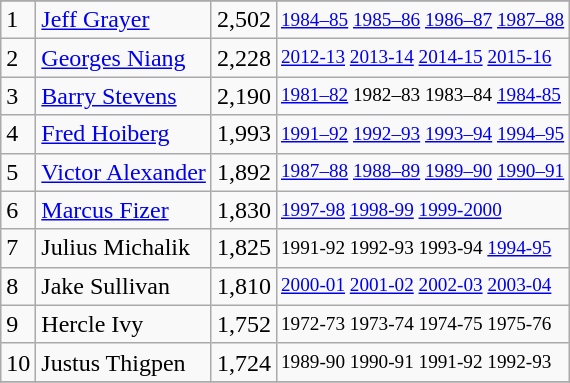<table class="wikitable">
<tr>
</tr>
<tr>
<td>1</td>
<td><a href='#'>Jeff Grayer</a></td>
<td>2,502</td>
<td style="font-size:80%;"><a href='#'>1984–85</a> <a href='#'>1985–86</a> <a href='#'>1986–87</a> <a href='#'>1987–88</a></td>
</tr>
<tr>
<td>2</td>
<td><a href='#'>Georges Niang</a></td>
<td>2,228</td>
<td style="font-size:80%;"><a href='#'>2012-13</a> <a href='#'>2013-14</a> <a href='#'>2014-15</a> <a href='#'>2015-16</a></td>
</tr>
<tr>
<td>3</td>
<td><a href='#'>Barry Stevens</a></td>
<td>2,190</td>
<td style="font-size:80%;"><a href='#'>1981–82</a> 1982–83 1983–84 <a href='#'>1984-85</a></td>
</tr>
<tr>
<td>4</td>
<td><a href='#'>Fred Hoiberg</a></td>
<td>1,993</td>
<td style="font-size:80%;"><a href='#'>1991–92</a> <a href='#'>1992–93</a> <a href='#'>1993–94</a> <a href='#'>1994–95</a></td>
</tr>
<tr>
<td>5</td>
<td><a href='#'>Victor Alexander</a></td>
<td>1,892</td>
<td style="font-size:80%;"><a href='#'>1987–88</a> <a href='#'>1988–89</a> <a href='#'>1989–90</a> <a href='#'>1990–91</a></td>
</tr>
<tr>
<td>6</td>
<td><a href='#'>Marcus Fizer</a></td>
<td>1,830</td>
<td style="font-size:80%;"><a href='#'>1997-98</a> <a href='#'>1998-99</a> <a href='#'>1999-2000</a></td>
</tr>
<tr>
<td>7</td>
<td>Julius Michalik</td>
<td>1,825</td>
<td style="font-size:80%;">1991-92 1992-93 1993-94 <a href='#'>1994-95</a></td>
</tr>
<tr>
<td>8</td>
<td>Jake Sullivan</td>
<td>1,810</td>
<td style="font-size:80%;"><a href='#'>2000-01</a> <a href='#'>2001-02</a> <a href='#'>2002-03</a> <a href='#'>2003-04</a></td>
</tr>
<tr>
<td>9</td>
<td>Hercle Ivy</td>
<td>1,752</td>
<td style="font-size:80%;">1972-73 1973-74 1974-75 1975-76</td>
</tr>
<tr>
<td>10</td>
<td>Justus Thigpen</td>
<td>1,724</td>
<td style="font-size:80%;">1989-90 1990-91 1991-92 1992-93</td>
</tr>
<tr>
</tr>
</table>
